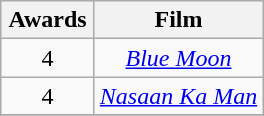<table class="wikitable" style="text-align:center;">
<tr>
<th scope="col" width="55">Awards</th>
<th scope="col" align="center">Film</th>
</tr>
<tr>
<td style="text-align:center">4</td>
<td><em><a href='#'>Blue Moon</a></em></td>
</tr>
<tr>
<td style="text-align:center">4</td>
<td><em><a href='#'>Nasaan Ka Man</a></em></td>
</tr>
<tr>
</tr>
</table>
